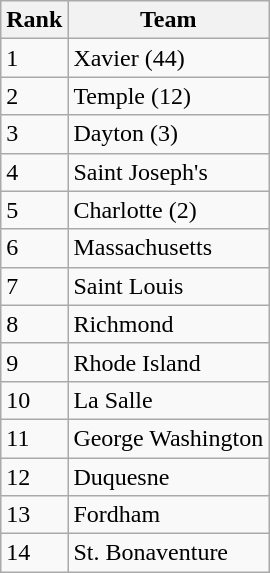<table class=wikitable>
<tr>
<th>Rank</th>
<th>Team</th>
</tr>
<tr>
<td>1</td>
<td>Xavier (44)</td>
</tr>
<tr>
<td>2</td>
<td>Temple (12)</td>
</tr>
<tr>
<td>3</td>
<td>Dayton (3)</td>
</tr>
<tr>
<td>4</td>
<td>Saint Joseph's</td>
</tr>
<tr>
<td>5</td>
<td>Charlotte (2)</td>
</tr>
<tr>
<td>6</td>
<td>Massachusetts</td>
</tr>
<tr>
<td>7</td>
<td>Saint Louis</td>
</tr>
<tr>
<td>8</td>
<td>Richmond</td>
</tr>
<tr>
<td>9</td>
<td>Rhode Island</td>
</tr>
<tr>
<td>10</td>
<td>La Salle</td>
</tr>
<tr>
<td>11</td>
<td>George Washington</td>
</tr>
<tr>
<td>12</td>
<td>Duquesne</td>
</tr>
<tr>
<td>13</td>
<td>Fordham</td>
</tr>
<tr>
<td>14</td>
<td>St. Bonaventure</td>
</tr>
</table>
